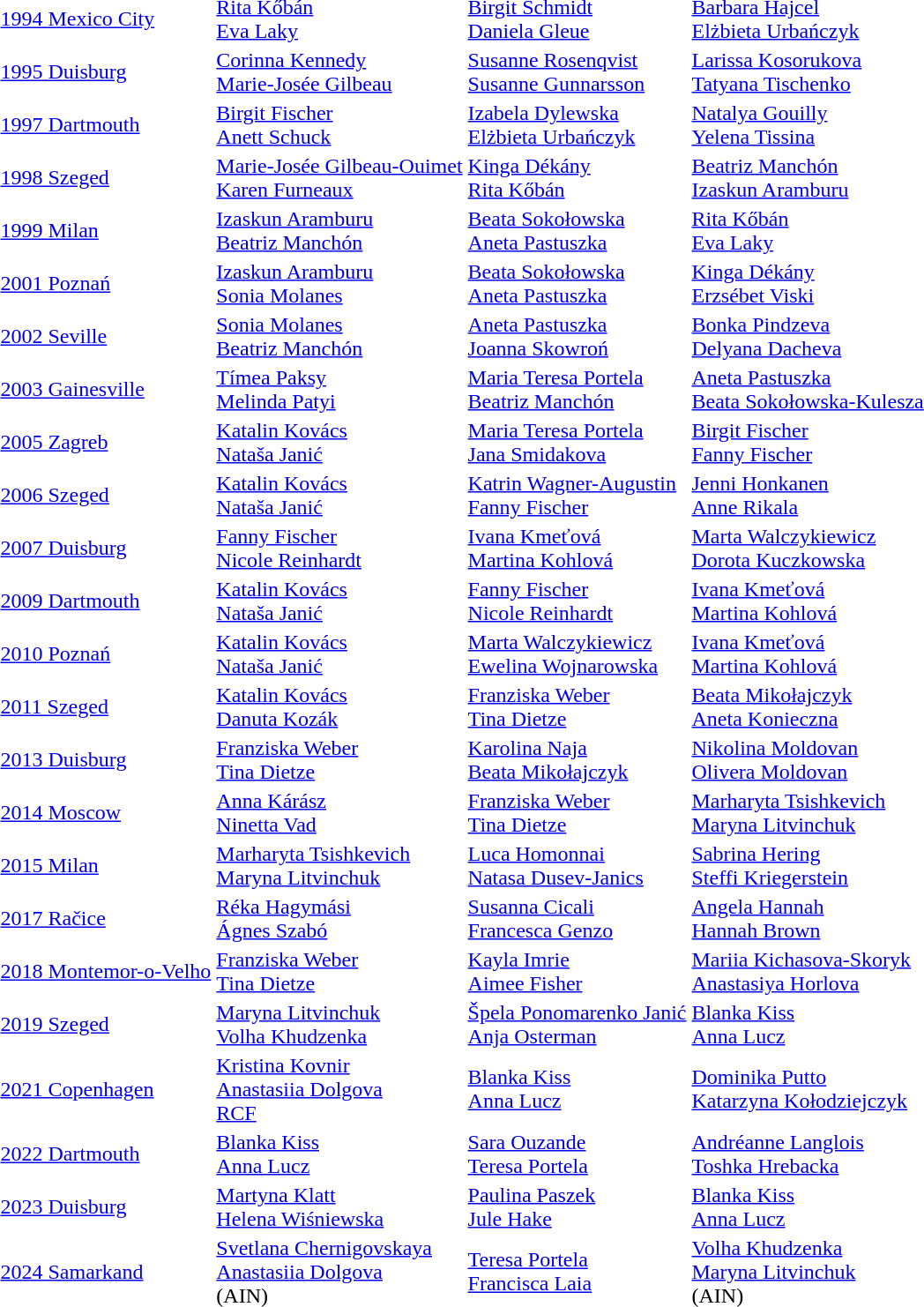<table>
<tr>
<td><a href='#'>1994 Mexico City</a></td>
<td><a href='#'>Rita Kőbán</a><br><a href='#'>Eva Laky</a><br></td>
<td><a href='#'>Birgit Schmidt</a><br><a href='#'>Daniela Gleue</a><br></td>
<td><a href='#'>Barbara Hajcel</a><br><a href='#'>Elżbieta Urbańczyk</a><br></td>
</tr>
<tr>
<td><a href='#'>1995 Duisburg</a></td>
<td><a href='#'>Corinna Kennedy</a><br><a href='#'>Marie-Josée Gilbeau</a><br></td>
<td><a href='#'>Susanne Rosenqvist</a><br><a href='#'>Susanne Gunnarsson</a><br></td>
<td><a href='#'>Larissa Kosorukova</a><br><a href='#'>Tatyana Tischenko</a><br></td>
</tr>
<tr>
<td><a href='#'>1997 Dartmouth</a></td>
<td><a href='#'>Birgit Fischer</a><br><a href='#'>Anett Schuck</a><br></td>
<td><a href='#'>Izabela Dylewska</a><br><a href='#'>Elżbieta Urbańczyk</a><br></td>
<td><a href='#'>Natalya Gouilly</a><br><a href='#'>Yelena Tissina</a><br></td>
</tr>
<tr>
<td><a href='#'>1998 Szeged</a></td>
<td><a href='#'>Marie-Josée Gilbeau-Ouimet</a><br><a href='#'>Karen Furneaux</a><br></td>
<td><a href='#'>Kinga Dékány</a><br><a href='#'>Rita Kőbán</a><br></td>
<td><a href='#'>Beatriz Manchón</a><br><a href='#'>Izaskun Aramburu</a><br></td>
</tr>
<tr>
<td><a href='#'>1999 Milan</a></td>
<td><a href='#'>Izaskun Aramburu</a><br><a href='#'>Beatriz Manchón</a><br></td>
<td><a href='#'>Beata Sokołowska</a><br><a href='#'>Aneta Pastuszka</a><br></td>
<td><a href='#'>Rita Kőbán</a><br><a href='#'>Eva Laky</a><br></td>
</tr>
<tr>
<td><a href='#'>2001 Poznań</a></td>
<td><a href='#'>Izaskun Aramburu</a><br><a href='#'>Sonia Molanes</a><br></td>
<td><a href='#'>Beata Sokołowska</a><br><a href='#'>Aneta Pastuszka</a><br></td>
<td><a href='#'>Kinga Dékány</a><br><a href='#'>Erzsébet Viski</a><br></td>
</tr>
<tr>
<td><a href='#'>2002 Seville</a></td>
<td><a href='#'>Sonia Molanes</a><br><a href='#'>Beatriz Manchón</a><br></td>
<td><a href='#'>Aneta Pastuszka</a><br><a href='#'>Joanna Skowroń</a><br></td>
<td><a href='#'>Bonka Pindzeva</a><br><a href='#'>Delyana Dacheva</a><br></td>
</tr>
<tr>
<td><a href='#'>2003 Gainesville</a></td>
<td><a href='#'>Tímea Paksy</a><br><a href='#'>Melinda Patyi</a><br></td>
<td><a href='#'>Maria Teresa Portela</a><br><a href='#'>Beatriz Manchón</a><br></td>
<td><a href='#'>Aneta Pastuszka</a><br><a href='#'>Beata Sokołowska-Kulesza</a><br></td>
</tr>
<tr>
<td><a href='#'>2005 Zagreb</a></td>
<td><a href='#'>Katalin Kovács</a><br><a href='#'>Nataša Janić</a><br></td>
<td><a href='#'>Maria Teresa Portela</a><br><a href='#'>Jana Smidakova</a><br></td>
<td><a href='#'>Birgit Fischer</a><br><a href='#'>Fanny Fischer</a><br></td>
</tr>
<tr>
<td><a href='#'>2006 Szeged</a></td>
<td><a href='#'>Katalin Kovács</a><br><a href='#'>Nataša Janić</a><br></td>
<td><a href='#'>Katrin Wagner-Augustin</a><br><a href='#'>Fanny Fischer</a><br></td>
<td><a href='#'>Jenni Honkanen</a><br><a href='#'>Anne Rikala</a><br></td>
</tr>
<tr>
<td><a href='#'>2007 Duisburg</a></td>
<td><a href='#'>Fanny Fischer</a><br><a href='#'>Nicole Reinhardt</a><br></td>
<td><a href='#'>Ivana Kmeťová</a><br><a href='#'>Martina Kohlová</a><br></td>
<td><a href='#'>Marta Walczykiewicz</a><br><a href='#'>Dorota Kuczkowska</a><br></td>
</tr>
<tr>
<td><a href='#'>2009 Dartmouth</a></td>
<td><a href='#'>Katalin Kovács</a><br><a href='#'>Nataša Janić</a><br></td>
<td><a href='#'>Fanny Fischer</a><br><a href='#'>Nicole Reinhardt</a><br></td>
<td><a href='#'>Ivana Kmeťová</a><br><a href='#'>Martina Kohlová</a><br></td>
</tr>
<tr>
<td><a href='#'>2010 Poznań</a></td>
<td><a href='#'>Katalin Kovács</a><br><a href='#'>Nataša Janić</a><br></td>
<td><a href='#'>Marta Walczykiewicz</a><br><a href='#'>Ewelina Wojnarowska</a><br></td>
<td><a href='#'>Ivana Kmeťová</a><br><a href='#'>Martina Kohlová</a><br></td>
</tr>
<tr>
<td><a href='#'>2011 Szeged</a></td>
<td><a href='#'>Katalin Kovács</a><br><a href='#'>Danuta Kozák</a><br></td>
<td><a href='#'>Franziska Weber</a><br><a href='#'>Tina Dietze</a><br></td>
<td><a href='#'>Beata Mikołajczyk</a><br><a href='#'>Aneta Konieczna</a><br></td>
</tr>
<tr>
<td><a href='#'>2013 Duisburg</a></td>
<td><a href='#'>Franziska Weber</a><br><a href='#'>Tina Dietze</a><br></td>
<td><a href='#'>Karolina Naja</a><br><a href='#'>Beata Mikołajczyk</a><br></td>
<td><a href='#'>Nikolina Moldovan</a><br><a href='#'>Olivera Moldovan</a><br></td>
</tr>
<tr>
<td><a href='#'>2014 Moscow</a></td>
<td><a href='#'>Anna Kárász</a><br><a href='#'>Ninetta Vad</a><br></td>
<td><a href='#'>Franziska Weber</a><br><a href='#'>Tina Dietze</a><br></td>
<td><a href='#'>Marharyta Tsishkevich</a><br><a href='#'>Maryna Litvinchuk</a><br></td>
</tr>
<tr>
<td><a href='#'>2015 Milan</a></td>
<td><a href='#'>Marharyta Tsishkevich</a><br><a href='#'>Maryna Litvinchuk</a><br></td>
<td><a href='#'>Luca Homonnai</a><br><a href='#'>Natasa Dusev-Janics</a><br></td>
<td><a href='#'>Sabrina Hering</a><br><a href='#'>Steffi Kriegerstein</a><br></td>
</tr>
<tr>
<td><a href='#'>2017 Račice</a></td>
<td><a href='#'>Réka Hagymási</a><br><a href='#'>Ágnes Szabó</a><br></td>
<td><a href='#'>Susanna Cicali</a><br><a href='#'>Francesca Genzo</a><br></td>
<td><a href='#'>Angela Hannah</a><br><a href='#'>Hannah Brown</a><br></td>
</tr>
<tr>
<td><a href='#'>2018 Montemor-o-Velho</a></td>
<td><a href='#'>Franziska Weber</a><br><a href='#'>Tina Dietze</a><br></td>
<td><a href='#'>Kayla Imrie</a><br><a href='#'>Aimee Fisher</a><br></td>
<td><a href='#'>Mariia Kichasova-Skoryk</a><br><a href='#'>Anastasiya Horlova</a><br></td>
</tr>
<tr>
<td><a href='#'>2019 Szeged</a></td>
<td><a href='#'>Maryna Litvinchuk</a><br><a href='#'>Volha Khudzenka</a><br></td>
<td><a href='#'>Špela Ponomarenko Janić</a><br><a href='#'>Anja Osterman</a><br></td>
<td><a href='#'>Blanka Kiss</a><br><a href='#'>Anna Lucz</a><br></td>
</tr>
<tr>
<td><a href='#'>2021 Copenhagen</a></td>
<td><a href='#'>Kristina Kovnir</a><br><a href='#'>Anastasiia Dolgova</a><br> <a href='#'>RCF</a></td>
<td><a href='#'>Blanka Kiss</a><br><a href='#'>Anna Lucz</a><br></td>
<td><a href='#'>Dominika Putto</a><br><a href='#'>Katarzyna Kołodziejczyk</a><br></td>
</tr>
<tr>
<td><a href='#'>2022 Dartmouth</a></td>
<td><a href='#'>Blanka Kiss</a><br><a href='#'>Anna Lucz</a><br></td>
<td><a href='#'>Sara Ouzande</a><br><a href='#'>Teresa Portela</a><br></td>
<td><a href='#'>Andréanne Langlois</a><br><a href='#'>Toshka Hrebacka</a><br></td>
</tr>
<tr>
<td><a href='#'>2023 Duisburg</a></td>
<td><a href='#'>Martyna Klatt</a><br><a href='#'>Helena Wiśniewska</a><br></td>
<td><a href='#'>Paulina Paszek</a><br><a href='#'>Jule Hake</a><br></td>
<td><a href='#'>Blanka Kiss</a><br><a href='#'>Anna Lucz</a><br></td>
</tr>
<tr>
<td><a href='#'>2024 Samarkand</a></td>
<td><a href='#'>Svetlana Chernigovskaya</a><br><a href='#'>Anastasiia Dolgova</a><br>(AIN)</td>
<td><a href='#'>Teresa Portela</a><br><a href='#'>Francisca Laia</a><br></td>
<td><a href='#'>Volha Khudzenka</a><br><a href='#'>Maryna Litvinchuk</a><br>(AIN)</td>
</tr>
</table>
